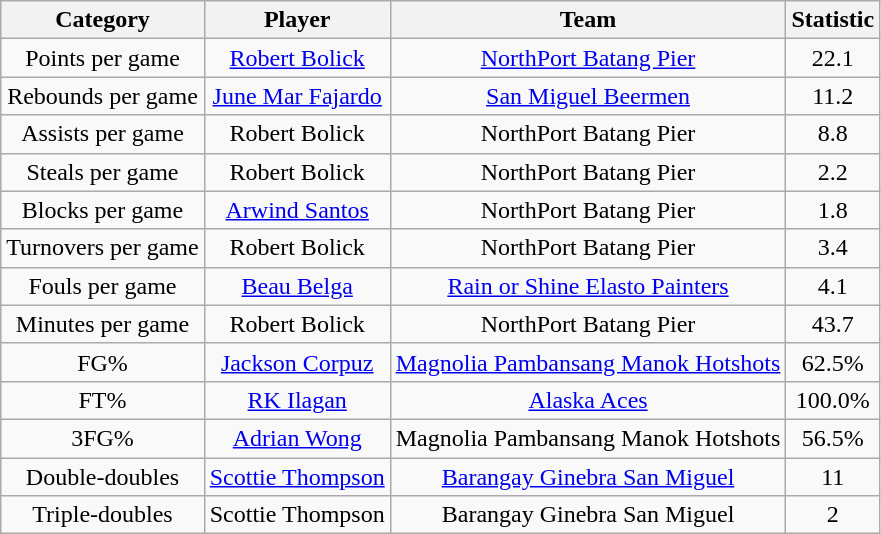<table class="wikitable" style="text-align:center">
<tr>
<th>Category</th>
<th>Player</th>
<th>Team</th>
<th>Statistic</th>
</tr>
<tr>
<td>Points per game</td>
<td><a href='#'>Robert Bolick</a></td>
<td><a href='#'>NorthPort Batang Pier</a></td>
<td>22.1</td>
</tr>
<tr>
<td>Rebounds per game</td>
<td><a href='#'>June Mar Fajardo</a></td>
<td><a href='#'>San Miguel Beermen</a></td>
<td>11.2</td>
</tr>
<tr>
<td>Assists per game</td>
<td>Robert Bolick</td>
<td>NorthPort Batang Pier</td>
<td>8.8</td>
</tr>
<tr>
<td>Steals per game</td>
<td>Robert Bolick</td>
<td>NorthPort Batang Pier</td>
<td>2.2</td>
</tr>
<tr>
<td>Blocks per game</td>
<td><a href='#'>Arwind Santos</a></td>
<td>NorthPort Batang Pier</td>
<td>1.8</td>
</tr>
<tr>
<td>Turnovers per game</td>
<td>Robert Bolick</td>
<td>NorthPort Batang Pier</td>
<td>3.4</td>
</tr>
<tr>
<td>Fouls per game</td>
<td><a href='#'>Beau Belga</a></td>
<td><a href='#'>Rain or Shine Elasto Painters</a></td>
<td>4.1</td>
</tr>
<tr>
<td>Minutes per game</td>
<td>Robert Bolick</td>
<td>NorthPort Batang Pier</td>
<td>43.7</td>
</tr>
<tr>
<td>FG%</td>
<td><a href='#'>Jackson Corpuz</a></td>
<td><a href='#'>Magnolia Pambansang Manok Hotshots</a></td>
<td>62.5%</td>
</tr>
<tr>
<td>FT%</td>
<td><a href='#'>RK Ilagan</a></td>
<td><a href='#'>Alaska Aces</a></td>
<td>100.0%</td>
</tr>
<tr>
<td>3FG%</td>
<td><a href='#'>Adrian Wong</a></td>
<td>Magnolia Pambansang Manok Hotshots</td>
<td>56.5%</td>
</tr>
<tr>
<td>Double-doubles</td>
<td><a href='#'>Scottie Thompson</a></td>
<td><a href='#'>Barangay Ginebra San Miguel</a></td>
<td>11</td>
</tr>
<tr>
<td>Triple-doubles</td>
<td>Scottie Thompson</td>
<td>Barangay Ginebra San Miguel</td>
<td>2</td>
</tr>
</table>
